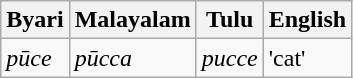<table class=wikitable>
<tr>
<th><strong>Byari</strong></th>
<th><strong>Malayalam</strong></th>
<th><strong>Tulu</strong></th>
<th><strong>English</strong></th>
</tr>
<tr>
<td><em>pūce</em></td>
<td><em>pūcca</em></td>
<td><em>pucce</em></td>
<td>'cat'</td>
</tr>
</table>
